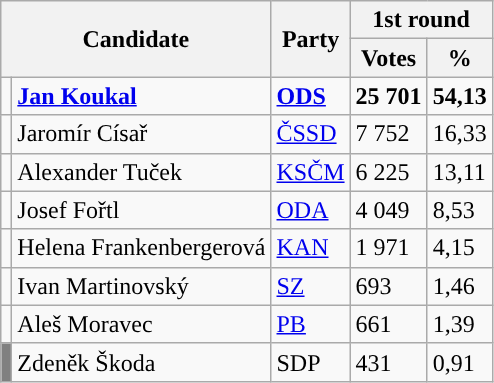<table class="wikitable sortable">
<tr>
<th colspan="2" rowspan="2">Candidate</th>
<th rowspan="2">Party</th>
<th colspan="2">1st round</th>
</tr>
<tr>
<th>Votes</th>
<th>%</th>
</tr>
<tr>
<td style="background-color:"></td>
<td><strong><a href='#'>Jan Koukal</a></strong></td>
<td><a href='#'><strong>ODS</strong></a></td>
<td><strong>25 701</strong></td>
<td><strong>54,13</strong></td>
</tr>
<tr>
<td style="background-color:"></td>
<td>Jaromír Císař</td>
<td><a href='#'>ČSSD</a></td>
<td>7 752</td>
<td>16,33</td>
</tr>
<tr>
<td style="background-color:"></td>
<td>Alexander Tuček</td>
<td><a href='#'>KSČM</a></td>
<td>6 225</td>
<td>13,11</td>
</tr>
<tr>
<td style="background-color:"></td>
<td>Josef Fořtl</td>
<td><a href='#'>ODA</a></td>
<td>4 049</td>
<td>8,53</td>
</tr>
<tr>
<td style="background-color:"></td>
<td>Helena Frankenbergerová</td>
<td><a href='#'>KAN</a></td>
<td>1 971</td>
<td>4,15</td>
</tr>
<tr>
<td style="background-color:"></td>
<td>Ivan Martinovský</td>
<td><a href='#'>SZ</a></td>
<td>693</td>
<td>1,46</td>
</tr>
<tr>
<td style="background-color:"></td>
<td>Aleš Moravec</td>
<td><a href='#'>PB</a></td>
<td>661</td>
<td>1,39</td>
</tr>
<tr>
<td style="background-color:grey"></td>
<td>Zdeněk Škoda</td>
<td>SDP</td>
<td>431</td>
<td>0,91</td>
</tr>
</table>
